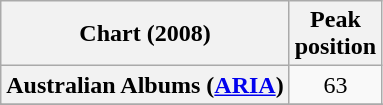<table class="wikitable sortable plainrowheaders" style="text-align:center">
<tr>
<th scope="col">Chart (2008)</th>
<th scope="col">Peak<br>position</th>
</tr>
<tr>
<th scope="row">Australian Albums (<a href='#'>ARIA</a>)</th>
<td>63</td>
</tr>
<tr>
</tr>
<tr>
</tr>
</table>
